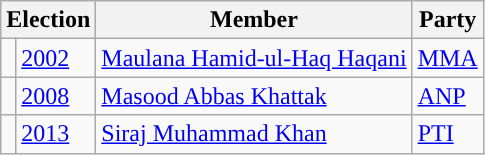<table class="wikitable">
<tr>
<th colspan="2">Election</th>
<th>Member</th>
<th>Party</th>
</tr>
<tr>
<td style="background-color: "></td>
<td><a href='#'>2002</a></td>
<td><a href='#'>Maulana Hamid-ul-Haq Haqani</a></td>
<td><a href='#'>MMA</a></td>
</tr>
<tr>
<td style="background-color: "></td>
<td><a href='#'>2008</a></td>
<td><a href='#'>Masood Abbas Khattak</a></td>
<td><a href='#'>ANP</a></td>
</tr>
<tr>
<td style="background-color: "></td>
<td><a href='#'>2013</a></td>
<td><a href='#'>Siraj Muhammad Khan</a></td>
<td><a href='#'>PTI</a></td>
</tr>
</table>
